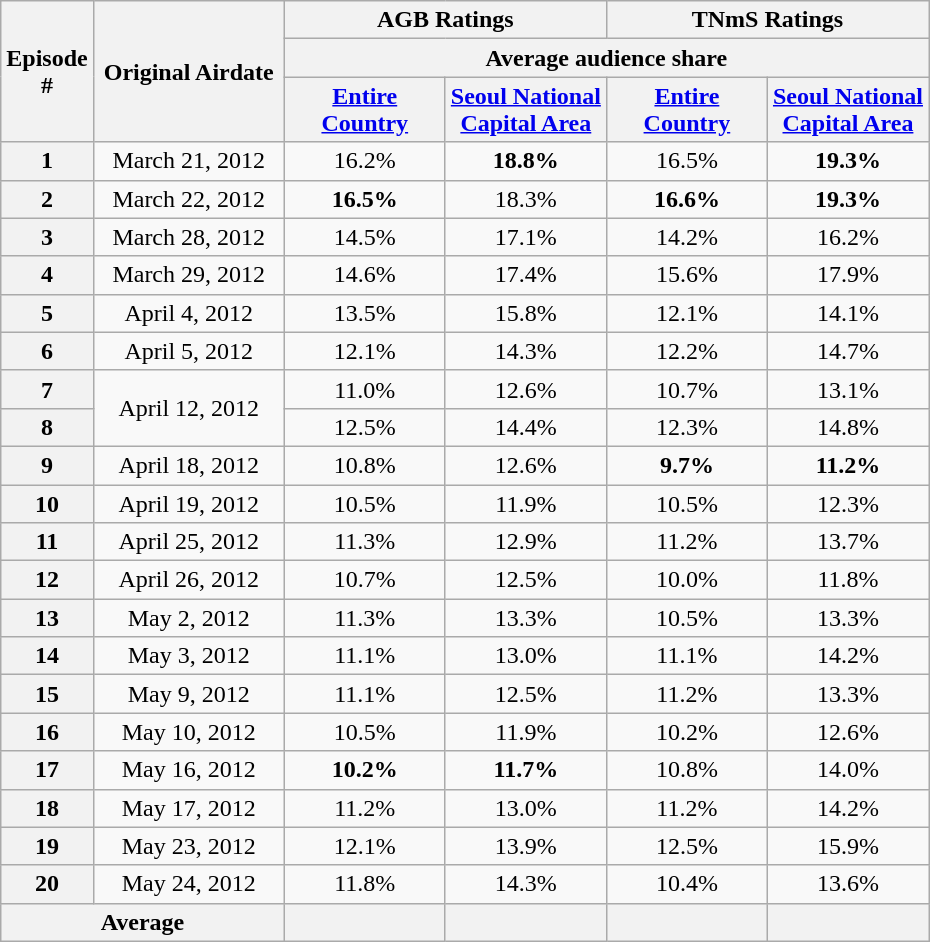<table class=wikitable style="text-align:center;" ;>
<tr>
<th rowspan="3" style="width:40px;">Episode #</th>
<th rowspan="3" style="width:120px;">Original Airdate</th>
<th colspan="2">AGB Ratings</th>
<th colspan="2">TNmS Ratings</th>
</tr>
<tr>
<th colspan="4">Average audience share</th>
</tr>
<tr>
<th width=100><a href='#'>Entire Country</a></th>
<th width=100><a href='#'>Seoul National Capital Area</a></th>
<th width=100><a href='#'>Entire Country</a></th>
<th width=100><a href='#'>Seoul National Capital Area</a></th>
</tr>
<tr>
<th>1</th>
<td>March 21, 2012</td>
<td>16.2%</td>
<td><span><strong>18.8%</strong></span></td>
<td>16.5%</td>
<td><span><strong>19.3%</strong></span></td>
</tr>
<tr>
<th>2</th>
<td>March 22, 2012</td>
<td><span><strong>16.5%</strong></span></td>
<td>18.3%</td>
<td><span><strong>16.6%</strong></span></td>
<td><span><strong>19.3%</strong></span></td>
</tr>
<tr>
<th>3</th>
<td>March 28, 2012</td>
<td>14.5%</td>
<td>17.1%</td>
<td>14.2%</td>
<td>16.2%</td>
</tr>
<tr>
<th>4</th>
<td>March 29, 2012</td>
<td>14.6%</td>
<td>17.4%</td>
<td>15.6%</td>
<td>17.9%</td>
</tr>
<tr>
<th>5</th>
<td>April 4, 2012</td>
<td>13.5%</td>
<td>15.8%</td>
<td>12.1%</td>
<td>14.1%</td>
</tr>
<tr>
<th>6</th>
<td>April 5, 2012</td>
<td>12.1%</td>
<td>14.3%</td>
<td>12.2%</td>
<td>14.7%</td>
</tr>
<tr>
<th>7</th>
<td rowspan="2">April 12, 2012</td>
<td>11.0%</td>
<td>12.6%</td>
<td>10.7%</td>
<td>13.1%</td>
</tr>
<tr>
<th>8</th>
<td>12.5%</td>
<td>14.4%</td>
<td>12.3%</td>
<td>14.8%</td>
</tr>
<tr>
<th>9</th>
<td>April 18, 2012</td>
<td>10.8%</td>
<td>12.6%</td>
<td><span><strong>9.7%</strong></span></td>
<td><span><strong>11.2%</strong></span></td>
</tr>
<tr>
<th>10</th>
<td>April 19, 2012</td>
<td>10.5%</td>
<td>11.9%</td>
<td>10.5%</td>
<td>12.3%</td>
</tr>
<tr>
<th>11</th>
<td>April 25, 2012</td>
<td>11.3%</td>
<td>12.9%</td>
<td>11.2%</td>
<td>13.7%</td>
</tr>
<tr>
<th>12</th>
<td>April 26, 2012</td>
<td>10.7%</td>
<td>12.5%</td>
<td>10.0%</td>
<td>11.8%</td>
</tr>
<tr>
<th>13</th>
<td>May 2, 2012</td>
<td>11.3%</td>
<td>13.3%</td>
<td>10.5%</td>
<td>13.3%</td>
</tr>
<tr>
<th>14</th>
<td>May 3, 2012</td>
<td>11.1%</td>
<td>13.0%</td>
<td>11.1%</td>
<td>14.2%</td>
</tr>
<tr>
<th>15</th>
<td>May 9, 2012</td>
<td>11.1%</td>
<td>12.5%</td>
<td>11.2%</td>
<td>13.3%</td>
</tr>
<tr>
<th>16</th>
<td>May 10, 2012</td>
<td>10.5%</td>
<td>11.9%</td>
<td>10.2%</td>
<td>12.6%</td>
</tr>
<tr>
<th>17</th>
<td>May 16, 2012</td>
<td><span><strong>10.2%</strong></span></td>
<td><span><strong>11.7%</strong></span></td>
<td>10.8%</td>
<td>14.0%</td>
</tr>
<tr>
<th>18</th>
<td>May 17, 2012</td>
<td>11.2%</td>
<td>13.0%</td>
<td>11.2%</td>
<td>14.2%</td>
</tr>
<tr>
<th>19</th>
<td>May 23, 2012</td>
<td>12.1%</td>
<td>13.9%</td>
<td>12.5%</td>
<td>15.9%</td>
</tr>
<tr>
<th>20</th>
<td>May 24, 2012</td>
<td>11.8%</td>
<td>14.3%</td>
<td>10.4%</td>
<td>13.6%</td>
</tr>
<tr>
<th colspan=2>Average</th>
<th></th>
<th></th>
<th></th>
<th></th>
</tr>
</table>
